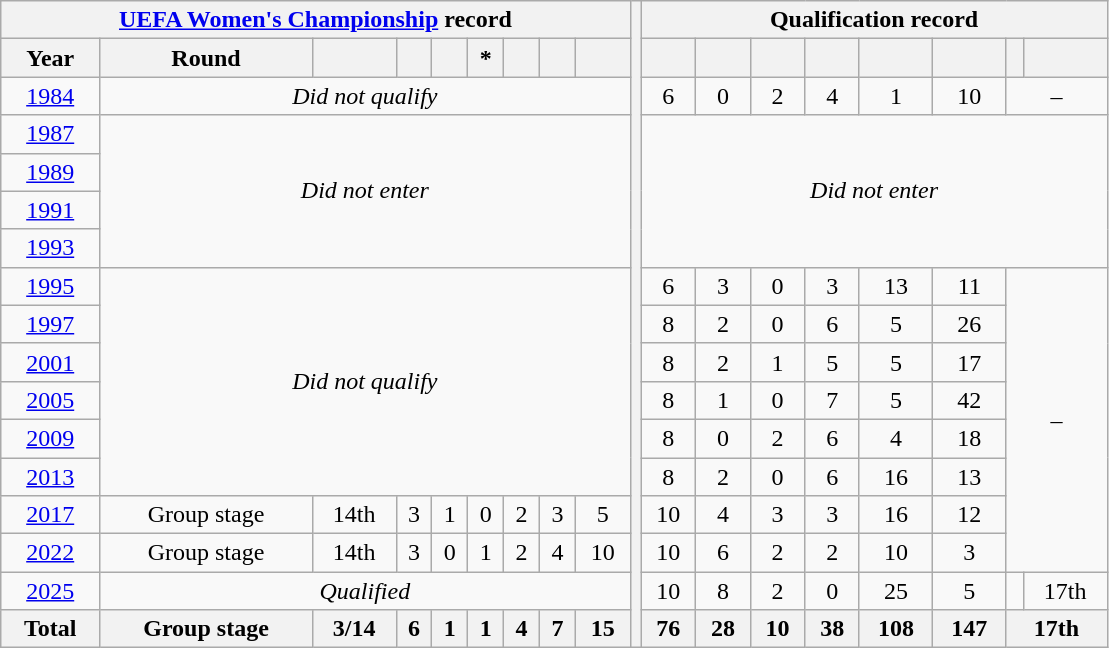<table class="wikitable" style="text-align: center;">
<tr>
<th colspan=9><a href='#'>UEFA Women's Championship</a> record</th>
<th width=1% rowspan=99></th>
<th colspan=8>Qualification record</th>
</tr>
<tr>
<th>Year</th>
<th>Round</th>
<th></th>
<th></th>
<th></th>
<th>*</th>
<th></th>
<th></th>
<th><br></th>
<th></th>
<th></th>
<th></th>
<th></th>
<th></th>
<th></th>
<th></th>
<th></th>
</tr>
<tr>
<td><a href='#'>1984</a></td>
<td colspan=8><em>Did not qualify</em></td>
<td>6</td>
<td>0</td>
<td>2</td>
<td>4</td>
<td>1</td>
<td>10</td>
<td colspan=2>–</td>
</tr>
<tr>
<td> <a href='#'>1987</a></td>
<td colspan=8 rowspan=4><em>Did not enter</em></td>
<td colspan=8 rowspan=4><em>Did not enter</em></td>
</tr>
<tr>
<td> <a href='#'>1989</a></td>
</tr>
<tr>
<td> <a href='#'>1991</a></td>
</tr>
<tr>
<td> <a href='#'>1993</a></td>
</tr>
<tr>
<td> <a href='#'>1995</a></td>
<td colspan=8 rowspan=6><em>Did not qualify</em></td>
<td>6</td>
<td>3</td>
<td>0</td>
<td>3</td>
<td>13</td>
<td>11</td>
<td colspan=2 rowspan=8>–</td>
</tr>
<tr>
<td> <a href='#'>1997</a></td>
<td>8</td>
<td>2</td>
<td>0</td>
<td>6</td>
<td>5</td>
<td>26</td>
</tr>
<tr>
<td> <a href='#'>2001</a></td>
<td>8</td>
<td>2</td>
<td>1</td>
<td>5</td>
<td>5</td>
<td>17</td>
</tr>
<tr>
<td> <a href='#'>2005</a></td>
<td>8</td>
<td>1</td>
<td>0</td>
<td>7</td>
<td>5</td>
<td>42</td>
</tr>
<tr>
<td> <a href='#'>2009</a></td>
<td>8</td>
<td>0</td>
<td>2</td>
<td>6</td>
<td>4</td>
<td>18</td>
</tr>
<tr>
<td> <a href='#'>2013</a></td>
<td>8</td>
<td>2</td>
<td>0</td>
<td>6</td>
<td>16</td>
<td>13</td>
</tr>
<tr>
<td> <a href='#'>2017</a></td>
<td>Group stage</td>
<td>14th</td>
<td>3</td>
<td>1</td>
<td>0</td>
<td>2</td>
<td>3</td>
<td>5</td>
<td>10</td>
<td>4</td>
<td>3</td>
<td>3</td>
<td>16</td>
<td>12</td>
</tr>
<tr>
<td> <a href='#'>2022</a></td>
<td>Group stage</td>
<td>14th</td>
<td>3</td>
<td>0</td>
<td>1</td>
<td>2</td>
<td>4</td>
<td>10</td>
<td>10</td>
<td>6</td>
<td>2</td>
<td>2</td>
<td>10</td>
<td>3</td>
</tr>
<tr>
<td> <a href='#'>2025</a></td>
<td colspan=8><em>Qualified</em></td>
<td>10</td>
<td>8</td>
<td>2</td>
<td>0</td>
<td>25</td>
<td>5</td>
<td></td>
<td>17th</td>
</tr>
<tr>
<th>Total</th>
<th>Group stage</th>
<th>3/14</th>
<th>6</th>
<th>1</th>
<th>1</th>
<th>4</th>
<th>7</th>
<th>15</th>
<th>76</th>
<th>28</th>
<th>10</th>
<th>38</th>
<th>108</th>
<th>147</th>
<th colspan=2>17th</th>
</tr>
</table>
